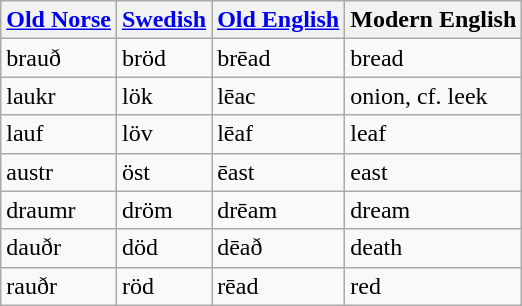<table class="wikitable">
<tr>
<th style="text-align: left"><a href='#'>Old Norse</a></th>
<th style="text-align: left"><a href='#'>Swedish</a></th>
<th style="text-align: left"><a href='#'>Old English</a></th>
<th style="text-align: left">Modern English</th>
</tr>
<tr>
<td>brauð</td>
<td>bröd</td>
<td>brēad</td>
<td>bread</td>
</tr>
<tr>
<td>laukr</td>
<td>lök</td>
<td>lēac</td>
<td>onion, cf. leek</td>
</tr>
<tr>
<td>lauf</td>
<td>löv</td>
<td>lēaf</td>
<td>leaf</td>
</tr>
<tr>
<td>austr</td>
<td>öst</td>
<td>ēast</td>
<td>east</td>
</tr>
<tr>
<td>draumr</td>
<td>dröm</td>
<td>drēam</td>
<td>dream</td>
</tr>
<tr>
<td>dauðr</td>
<td>död</td>
<td>dēað</td>
<td>death</td>
</tr>
<tr>
<td>rauðr</td>
<td>röd</td>
<td>rēad</td>
<td>red</td>
</tr>
</table>
